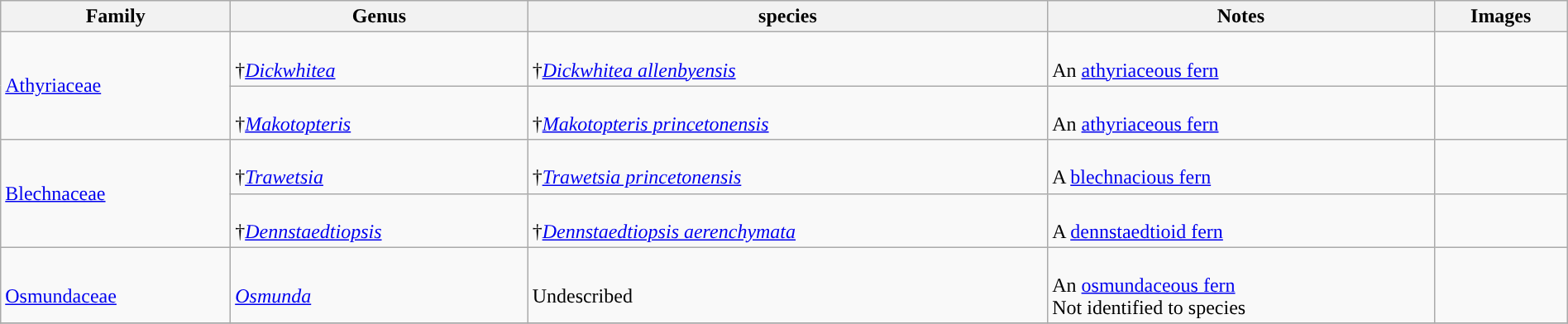<table class="wikitable sortable mw-collapsible" style="margin:auto; width:100%">
<tr>
<th>Family</th>
<th>Genus</th>
<th>species</th>
<th>Notes</th>
<th>Images</th>
</tr>
<tr>
<td rowspan=2><a href='#'>Athyriaceae</a></td>
<td><br>†<em><a href='#'>Dickwhitea</a></em></td>
<td><br>†<em><a href='#'>Dickwhitea allenbyensis</a></em></td>
<td><br>An <a href='#'>athyriaceous fern</a></td>
<td></td>
</tr>
<tr>
<td><br>†<em><a href='#'>Makotopteris</a></em></td>
<td><br>†<em><a href='#'>Makotopteris princetonensis</a></em></td>
<td><br>An <a href='#'>athyriaceous fern</a></td>
<td></td>
</tr>
<tr>
<td rowspan=2><a href='#'>Blechnaceae</a></td>
<td><br>†<em><a href='#'>Trawetsia</a></em></td>
<td><br>†<em><a href='#'>Trawetsia princetonensis</a></em></td>
<td><br>A <a href='#'>blechnacious fern</a></td>
<td></td>
</tr>
<tr>
<td><br>†<em><a href='#'>Dennstaedtiopsis</a></em></td>
<td><br>†<em><a href='#'>Dennstaedtiopsis aerenchymata</a></em></td>
<td><br>A <a href='#'>dennstaedtioid fern</a></td>
<td></td>
</tr>
<tr>
<td><br><a href='#'>Osmundaceae</a></td>
<td><br><em><a href='#'>Osmunda</a></em></td>
<td><br>Undescribed</td>
<td><br>An <a href='#'>osmundaceous fern</a><br>Not identified to species</td>
<td></td>
</tr>
<tr>
</tr>
</table>
